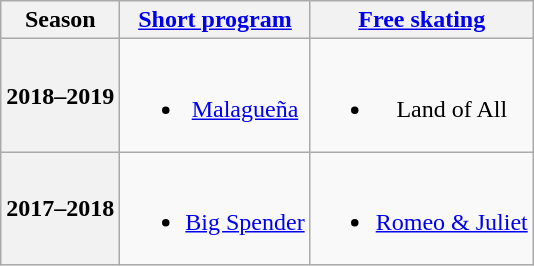<table class=wikitable style=text-align:center>
<tr>
<th>Season</th>
<th><a href='#'>Short program</a></th>
<th><a href='#'>Free skating</a></th>
</tr>
<tr>
<th>2018–2019 <br> </th>
<td><br><ul><li><a href='#'>Malagueña</a> <br> </li></ul></td>
<td><br><ul><li>Land of All <br> </li></ul></td>
</tr>
<tr>
<th>2017–2018 <br> </th>
<td><br><ul><li><a href='#'>Big Spender</a> <br></li></ul></td>
<td><br><ul><li><a href='#'>Romeo & Juliet</a> <br></li></ul></td>
</tr>
</table>
